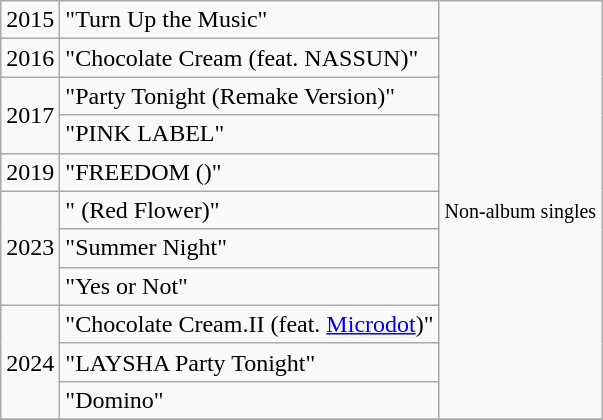<table class="wikitable">
<tr>
<td>2015</td>
<td>"Turn Up the Music"</td>
<td rowspan="11"><small>Non-album singles</small></td>
</tr>
<tr>
<td>2016</td>
<td>"Chocolate Cream (feat. NASSUN)"</td>
</tr>
<tr>
<td rowspan="2">2017</td>
<td>"Party Tonight (Remake Version)"</td>
</tr>
<tr>
<td>"PINK LABEL"</td>
</tr>
<tr>
<td>2019</td>
<td>"FREEDOM ()"</td>
</tr>
<tr>
<td rowspan="3">2023</td>
<td>" (Red Flower)"</td>
</tr>
<tr>
<td>"Summer Night"</td>
</tr>
<tr>
<td>"Yes or Not"</td>
</tr>
<tr>
<td rowspan="3">2024</td>
<td>"Chocolate Cream.II (feat. <a href='#'>Microdot</a>)"</td>
</tr>
<tr>
<td>"LAYSHA Party Tonight"</td>
</tr>
<tr>
<td>"Domino"</td>
</tr>
<tr>
</tr>
</table>
